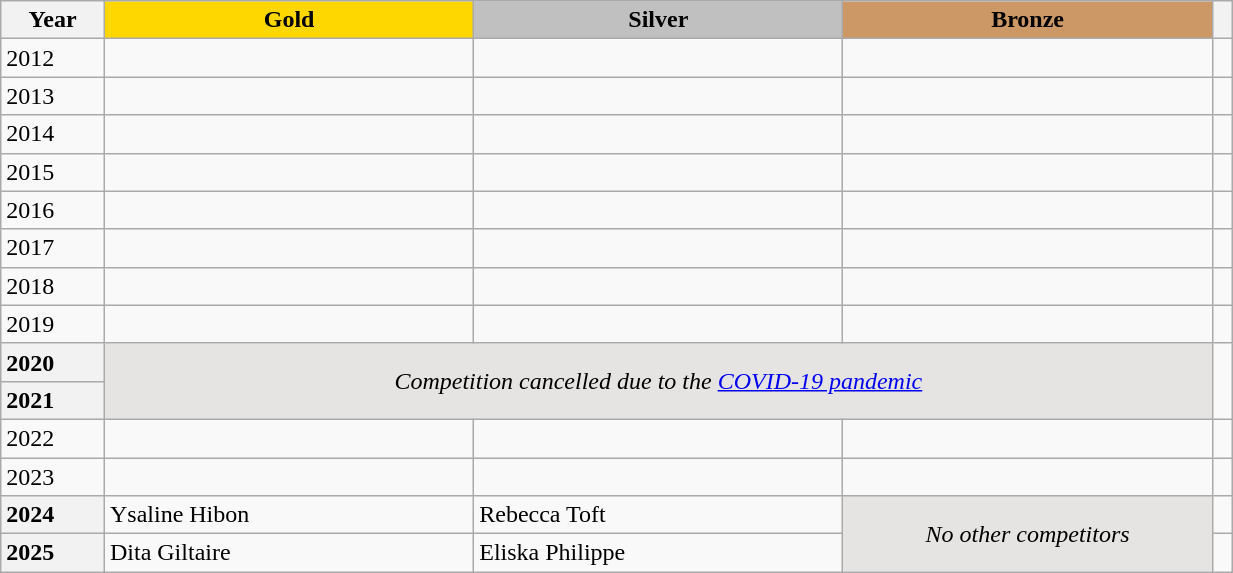<table class="wikitable unsortable" style="text-align:left; width:65%">
<tr>
<th scope="col" style="text-align:center">Year</th>
<th scope="col" style="text-align:center; width:30%; background:gold">Gold</th>
<th scope="col" style="text-align:center; width:30%; background:silver">Silver</th>
<th scope="col" style="text-align:center; width:30%; background:#c96">Bronze</th>
<th scope="col" style="text-align:center"></th>
</tr>
<tr>
<td>2012</td>
<td></td>
<td></td>
<td></td>
<td></td>
</tr>
<tr>
<td>2013</td>
<td></td>
<td></td>
<td></td>
<td></td>
</tr>
<tr>
<td>2014</td>
<td></td>
<td></td>
<td></td>
<td></td>
</tr>
<tr>
<td>2015</td>
<td></td>
<td></td>
<td></td>
<td></td>
</tr>
<tr>
<td>2016</td>
<td></td>
<td></td>
<td></td>
<td></td>
</tr>
<tr>
<td>2017</td>
<td></td>
<td></td>
<td></td>
<td></td>
</tr>
<tr>
<td>2018</td>
<td></td>
<td></td>
<td></td>
<td></td>
</tr>
<tr>
<td>2019</td>
<td></td>
<td></td>
<td></td>
<td></td>
</tr>
<tr>
<th scope="row" style="text-align:left">2020</th>
<td colspan="3" rowspan="2" align="center" bgcolor="e5e4e2"><em>Competition cancelled due to the <a href='#'>COVID-19 pandemic</a></em></td>
<td rowspan="2"></td>
</tr>
<tr>
<th scope="row" style="text-align:left">2021</th>
</tr>
<tr>
<td>2022</td>
<td></td>
<td></td>
<td></td>
<td></td>
</tr>
<tr>
<td>2023</td>
<td></td>
<td></td>
<td></td>
<td></td>
</tr>
<tr>
<th scope="row" style="text-align:left">2024</th>
<td>Ysaline Hibon</td>
<td>Rebecca Toft</td>
<td rowspan="2" bgcolor="e5e4e2" align="center"><em>No other competitors</em></td>
<td></td>
</tr>
<tr>
<th scope="row" style="text-align:left">2025</th>
<td>Dita Giltaire</td>
<td>Eliska Philippe</td>
<td></td>
</tr>
</table>
